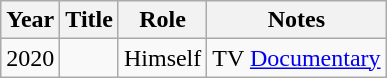<table class="wikitable sortable">
<tr>
<th>Year</th>
<th>Title</th>
<th>Role</th>
<th>Notes</th>
</tr>
<tr>
<td>2020</td>
<td><em></em></td>
<td>Himself</td>
<td>TV <a href='#'>Documentary</a></td>
</tr>
</table>
